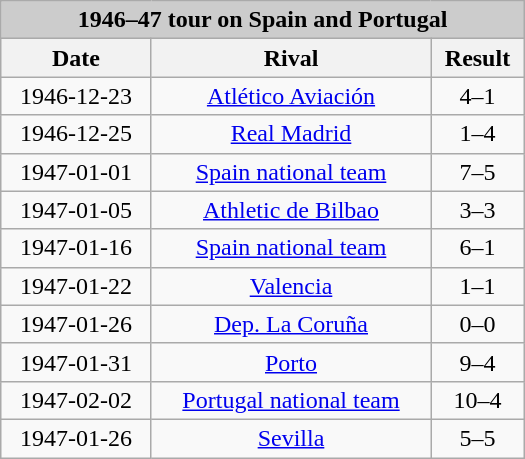<table width="350" class="wikitable sortable" style="text-align:center">
<tr>
<td colspan="3" style= "background: #cccccc"><strong>1946–47 tour on Spain and Portugal</strong></td>
</tr>
<tr>
<th width:100px>Date</th>
<th width:200px>Rival</th>
<th width:50px>Result</th>
</tr>
<tr>
<td>1946-12-23</td>
<td><a href='#'>Atlético Aviación</a></td>
<td>4–1</td>
</tr>
<tr>
<td>1946-12-25</td>
<td><a href='#'>Real Madrid</a></td>
<td>1–4</td>
</tr>
<tr>
<td>1947-01-01</td>
<td><a href='#'>Spain national team</a></td>
<td>7–5</td>
</tr>
<tr>
<td>1947-01-05</td>
<td><a href='#'>Athletic de Bilbao</a></td>
<td>3–3</td>
</tr>
<tr>
<td>1947-01-16</td>
<td><a href='#'>Spain national team</a></td>
<td>6–1</td>
</tr>
<tr>
<td>1947-01-22</td>
<td><a href='#'>Valencia</a></td>
<td>1–1</td>
</tr>
<tr>
<td>1947-01-26</td>
<td><a href='#'>Dep. La Coruña</a></td>
<td>0–0</td>
</tr>
<tr>
<td>1947-01-31</td>
<td><a href='#'>Porto</a></td>
<td>9–4</td>
</tr>
<tr>
<td>1947-02-02</td>
<td><a href='#'>Portugal national team</a></td>
<td>10–4</td>
</tr>
<tr>
<td>1947-01-26</td>
<td><a href='#'>Sevilla</a></td>
<td>5–5</td>
</tr>
</table>
